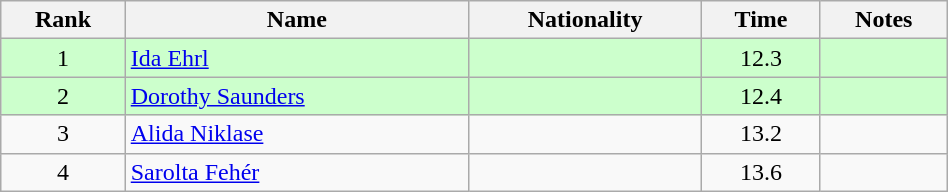<table class="wikitable sortable" style="text-align:center;width: 50%">
<tr>
<th>Rank</th>
<th>Name</th>
<th>Nationality</th>
<th>Time</th>
<th>Notes</th>
</tr>
<tr bgcolor=ccffcc>
<td>1</td>
<td align=left><a href='#'>Ida Ehrl</a></td>
<td align=left></td>
<td>12.3</td>
<td></td>
</tr>
<tr bgcolor=ccffcc>
<td>2</td>
<td align=left><a href='#'>Dorothy Saunders</a></td>
<td align=left></td>
<td>12.4</td>
<td></td>
</tr>
<tr>
<td>3</td>
<td align=left><a href='#'>Alida Niklase</a></td>
<td align=left></td>
<td>13.2</td>
<td></td>
</tr>
<tr>
<td>4</td>
<td align=left><a href='#'>Sarolta Fehér</a></td>
<td align=left></td>
<td>13.6</td>
<td></td>
</tr>
</table>
